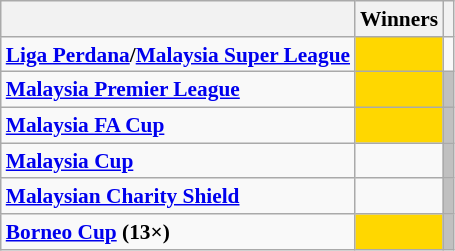<table class="wikitable" style="font-size:89%;">
<tr>
<th Align=Left></th>
<th Align=Left>Winners</th>
<th Align=Left></th>
</tr>
<tr>
<td VAlign=Top><strong><a href='#'>Liga Perdana</a>/<a href='#'>Malaysia Super League</a></strong></td>
<td bgcolor=gold></td>
<td VAlign=Top></td>
</tr>
<tr>
<td VAlign=Top><strong><a href='#'>Malaysia Premier League</a></strong></td>
<td bgcolor=gold></td>
<td bgcolor=silver></td>
</tr>
<tr>
<td VAlign=Top><strong><a href='#'>Malaysia FA Cup</a></strong></td>
<td bgcolor=gold></td>
<td bgcolor=silver></td>
</tr>
<tr>
<td VAlign=Top><strong><a href='#'>Malaysia Cup</a></strong></td>
<td VAlign=Top></td>
<td bgcolor=silver></td>
</tr>
<tr>
<td VAlign=Top><strong><a href='#'>Malaysian Charity Shield</a></strong></td>
<td VAlign=Top></td>
<td bgcolor=silver></td>
</tr>
<tr>
<td VAlign=Top><strong><a href='#'>Borneo Cup</a> (13×)</strong></td>
<td bgcolor=gold></td>
<td bgcolor=silver></td>
</tr>
</table>
